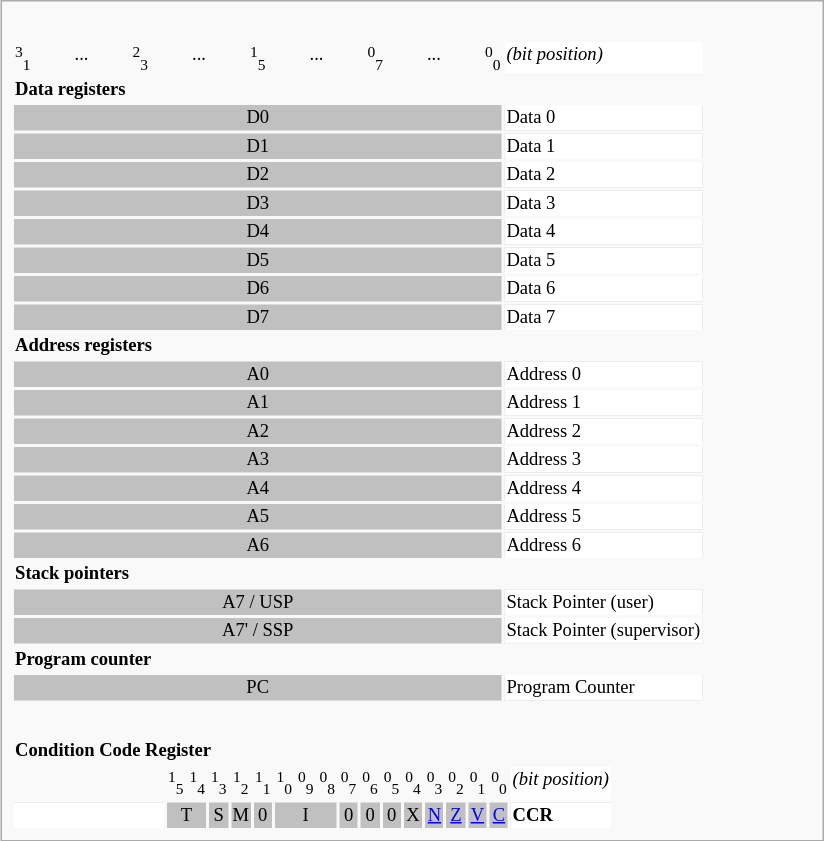<table class="infobox" style="font-size:88%;width:39em;">
<tr>
</tr>
<tr>
<td><br><table style="font-size:88%;">
<tr>
<td style="width:10px; text-align:left"><sup>3</sup><sub>1</sub></td>
<td style="width:60px; text-align:center">...</td>
<td style="width:10px; text-align:right"><sup>2</sup><sub>3</sub></td>
<td style="width:60px; text-align:center">...</td>
<td style="width:10px; text-align:center"><sup>1</sup><sub>5</sub></td>
<td style="width:60px; text-align:center">...</td>
<td style="width:10px; text-align:center"><sup>0</sup><sub>7</sub></td>
<td style="width:60px; text-align:center">...</td>
<td style="width:10px; text-align:center"><sup>0</sup><sub>0</sub></td>
<td style="width:auto; background:white; color:black"><em>(bit position)</em></td>
</tr>
<tr>
<td colspan="10"><strong>Data registers</strong></td>
</tr>
<tr style="background:silver;color:black">
<td style="text-align:center;" colspan="9">D0</td>
<td style="background:white; color:black">Data 0</td>
</tr>
<tr style="background:silver;color:black">
<td style="text-align:center;" colspan="9">D1</td>
<td style="background:white; color:black">Data 1</td>
</tr>
<tr style="background:silver;color:black">
<td style="text-align:center;" colspan="9">D2</td>
<td style="background:white; color:black">Data 2</td>
</tr>
<tr style="background:silver;color:black">
<td style="text-align:center;" colspan="9">D3</td>
<td style="background:white; color:black">Data 3</td>
</tr>
<tr style="background:silver;color:black">
<td style="text-align:center;" colspan="9">D4</td>
<td style="background:white; color:black">Data 4</td>
</tr>
<tr style="background:silver;color:black">
<td style="text-align:center;" colspan="9">D5</td>
<td style="background:white; color:black">Data 5</td>
</tr>
<tr style="background:silver;color:black">
<td style="text-align:center;" colspan="9">D6</td>
<td style="background:white; color:black">Data 6</td>
</tr>
<tr style="background:silver;color:black">
<td style="text-align:center;" colspan="9">D7</td>
<td style="background:white; color:black">Data 7</td>
</tr>
<tr>
<td colspan="10"><strong>Address registers</strong></td>
</tr>
<tr style="background:silver;color:black">
<td style="text-align:center;" colspan="9">A0</td>
<td style="background:white; color:black">Address 0</td>
</tr>
<tr style="background:silver;color:black">
<td style="text-align:center;" colspan="9">A1</td>
<td style="background:white; color:black">Address 1</td>
</tr>
<tr style="background:silver;color:black">
<td style="text-align:center;" colspan="9">A2</td>
<td style="background:white; color:black">Address 2</td>
</tr>
<tr style="background:silver;color:black">
<td style="text-align:center;" colspan="9">A3</td>
<td style="background:white; color:black">Address 3</td>
</tr>
<tr style="background:silver;color:black">
<td style="text-align:center;" colspan="9">A4</td>
<td style="background:white; color:black">Address 4</td>
</tr>
<tr style="background:silver;color:black">
<td style="text-align:center;" colspan="9">A5</td>
<td style="background:white; color:black">Address 5</td>
</tr>
<tr style="background:silver;color:black">
<td style="text-align:center;" colspan="9">A6</td>
<td style="background:white; color:black">Address 6</td>
</tr>
<tr>
<td colspan="10"><strong>Stack pointers</strong></td>
</tr>
<tr style="background:silver;color:black">
<td style="text-align:center;" colspan="9">A7 / USP</td>
<td style="background:white; color:black;">Stack Pointer (user)</td>
</tr>
<tr style="background:silver;color:black">
<td style="text-align:center;" colspan="9">A7' / SSP</td>
<td style="background:white; color:black;">Stack Pointer (supervisor)</td>
</tr>
<tr>
<td colspan="10"><strong>Program counter</strong></td>
</tr>
<tr style="background:silver;color:black">
<td style="text-align:center;" colspan="9">PC</td>
<td style="background:white; color:black;">Program Counter</td>
</tr>
</table>
</td>
</tr>
<tr>
<td><br><table style="font-size:88%;">
<tr>
<td colspan="17"><strong>Condition Code Register</strong></td>
</tr>
<tr>
<td style="width:98px; text-align:center"> </td>
<td style="width:10px; text-align:center"><sup>1</sup><sub>5</sub></td>
<td style="width:10px; text-align:center"><sup>1</sup><sub>4</sub></td>
<td style="width:10px; text-align:center"><sup>1</sup><sub>3</sub></td>
<td style="width:10px; text-align:center"><sup>1</sup><sub>2</sub></td>
<td style="width:10px; text-align:center"><sup>1</sup><sub>1</sub></td>
<td style="width:10px; text-align:center"><sup>1</sup><sub>0</sub></td>
<td style="width:10px; text-align:center"><sup>0</sup><sub>9</sub></td>
<td style="width:10px; text-align:center"><sup>0</sup><sub>8</sub></td>
<td style="width:10px; text-align:center"><sup>0</sup><sub>7</sub></td>
<td style="width:10px; text-align:center"><sup>0</sup><sub>6</sub></td>
<td style="width:10px; text-align:center"><sup>0</sup><sub>5</sub></td>
<td style="width:10px; text-align:center"><sup>0</sup><sub>4</sub></td>
<td style="width:10px; text-align:center"><sup>0</sup><sub>3</sub></td>
<td style="width:10px; text-align:center"><sup>0</sup><sub>2</sub></td>
<td style="width:10px; text-align:center"><sup>0</sup><sub>1</sub></td>
<td style="width:10px; text-align:center"><sup>0</sup><sub>0</sub></td>
<td style="width:auto; background:white; color:black"><em>(bit position)</em></td>
</tr>
<tr style="background:silver;color:black">
<td style="background:white;"> </td>
<td style="text-align:center" colspan="2">T</td>
<td style="text-align:center">S</td>
<td style="text-align:center">M</td>
<td style="text-align:center">0</td>
<td style="text-align:center" colspan="3">I</td>
<td style="text-align:center">0</td>
<td style="text-align:center">0</td>
<td style="text-align:center">0</td>
<td style="text-align:center">X</td>
<td style="text-align:center"><a href='#'>N</a></td>
<td style="text-align:center"><a href='#'>Z</a></td>
<td style="text-align:center"><a href='#'>V</a></td>
<td style="text-align:center"><a href='#'>C</a></td>
<td style="background:white; color:black"><strong>CCR</strong></td>
</tr>
</table>
</td>
</tr>
</table>
